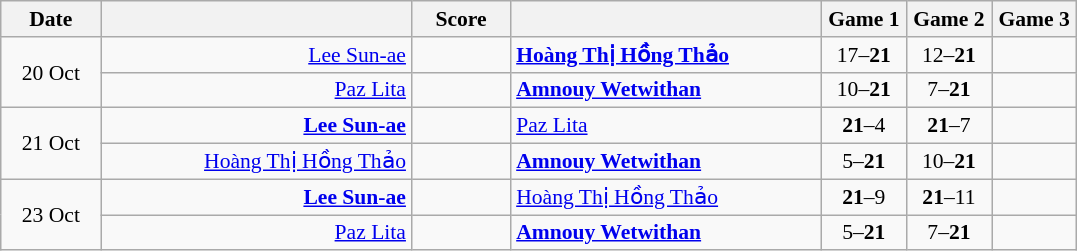<table class="wikitable" style="text-align:center; font-size:90% ">
<tr>
<th width="60">Date</th>
<th align="right" width="200"></th>
<th width="60">Score</th>
<th align="left" width="200"></th>
<th width="50">Game 1</th>
<th width="50">Game 2</th>
<th width="50">Game 3</th>
</tr>
<tr>
<td rowspan="2">20 Oct</td>
<td align="right"><a href='#'>Lee Sun-ae</a> </td>
<td align="center"></td>
<td align="left"><strong> <a href='#'>Hoàng Thị Hồng Thảo</a></strong></td>
<td>17–<strong>21</strong></td>
<td>12–<strong>21</strong></td>
<td></td>
</tr>
<tr>
<td align="right"><a href='#'>Paz Lita</a> </td>
<td align="center"></td>
<td align="left"><strong> <a href='#'>Amnouy Wetwithan</a></strong></td>
<td>10–<strong>21</strong></td>
<td>7–<strong>21</strong></td>
<td></td>
</tr>
<tr>
<td rowspan="2">21 Oct</td>
<td align="right"><strong><a href='#'>Lee Sun-ae</a> </strong></td>
<td align="center"></td>
<td align="left"> <a href='#'>Paz Lita</a></td>
<td><strong>21</strong>–4</td>
<td><strong>21</strong>–7</td>
<td></td>
</tr>
<tr>
<td align="right"><a href='#'>Hoàng Thị Hồng Thảo</a> </td>
<td align="center"></td>
<td align="left"><strong> <a href='#'>Amnouy Wetwithan</a></strong></td>
<td>5–<strong>21</strong></td>
<td>10–<strong>21</strong></td>
<td></td>
</tr>
<tr>
<td rowspan="2">23 Oct</td>
<td align="right"><strong><a href='#'>Lee Sun-ae</a> </strong></td>
<td align="center"></td>
<td align="left"> <a href='#'>Hoàng Thị Hồng Thảo</a></td>
<td><strong>21</strong>–9</td>
<td><strong>21</strong>–11</td>
<td></td>
</tr>
<tr>
<td align="right"><a href='#'>Paz Lita</a> </td>
<td align="center"></td>
<td align="left"><strong> <a href='#'>Amnouy Wetwithan</a></strong></td>
<td>5–<strong>21</strong></td>
<td>7–<strong>21</strong></td>
<td></td>
</tr>
</table>
